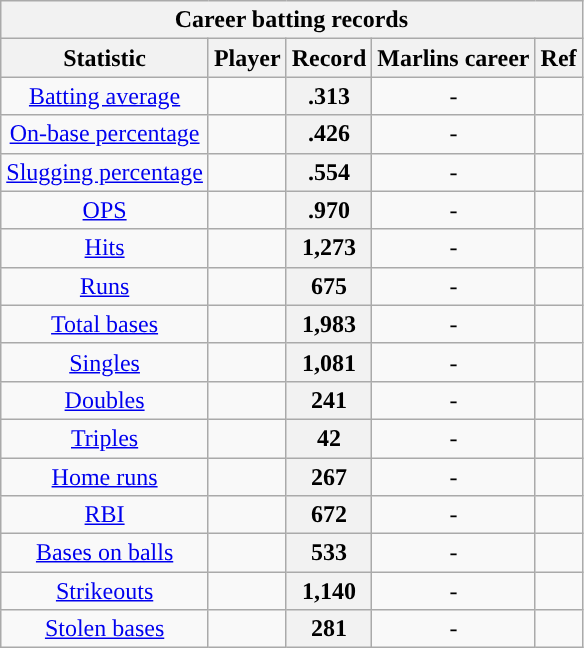<table class="sortable wikitable" style="text-align:center">
<tr>
<th colspan=5>Career batting records</th>
</tr>
<tr>
<th scope="col">Statistic</th>
<th scope="col">Player</th>
<th scope="col" class="unsortable">Record</th>
<th scope="col">Marlins career</th>
<th scope="col" class="unsortable">Ref</th>
</tr>
<tr>
<td><a href='#'>Batting average</a></td>
<td></td>
<th scope="row">.313</th>
<td>-</td>
<td></td>
</tr>
<tr>
<td><a href='#'>On-base percentage</a></td>
<td></td>
<th scope="row">.426</th>
<td>-</td>
<td></td>
</tr>
<tr>
<td><a href='#'>Slugging percentage</a></td>
<td></td>
<th scope="row">.554</th>
<td>-</td>
<td></td>
</tr>
<tr>
<td><a href='#'>OPS</a></td>
<td></td>
<th scope="row">.970</th>
<td>-</td>
<td></td>
</tr>
<tr>
<td><a href='#'>Hits</a></td>
<td></td>
<th scope="row">1,273</th>
<td>-</td>
<td></td>
</tr>
<tr>
<td><a href='#'>Runs</a></td>
<td></td>
<th scope="row">675</th>
<td>-</td>
<td></td>
</tr>
<tr>
<td><a href='#'>Total bases</a></td>
<td></td>
<th scope="row">1,983</th>
<td>-</td>
<td></td>
</tr>
<tr>
<td><a href='#'>Singles</a></td>
<td></td>
<th scope="row">1,081</th>
<td>-</td>
<td></td>
</tr>
<tr>
<td><a href='#'>Doubles</a></td>
<td></td>
<th scope="row">241</th>
<td>-</td>
<td></td>
</tr>
<tr>
<td><a href='#'>Triples</a></td>
<td></td>
<th scope="row">42</th>
<td>-</td>
<td></td>
</tr>
<tr>
<td><a href='#'>Home runs</a></td>
<td></td>
<th scope="row">267</th>
<td>-</td>
<td></td>
</tr>
<tr>
<td><a href='#'>RBI</a></td>
<td></td>
<th scope="row">672</th>
<td>-</td>
<td></td>
</tr>
<tr>
<td><a href='#'>Bases on balls</a></td>
<td></td>
<th scope="row">533</th>
<td>-</td>
<td></td>
</tr>
<tr>
<td><a href='#'>Strikeouts</a></td>
<td></td>
<th scope="row">1,140</th>
<td>-</td>
<td></td>
</tr>
<tr>
<td><a href='#'>Stolen bases</a></td>
<td></td>
<th scope="row">281</th>
<td>-</td>
<td></td>
</tr>
</table>
